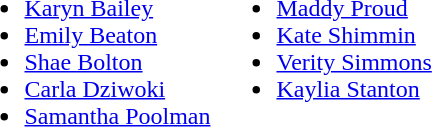<table>
<tr style="vertical-align:top">
<td><br><ul><li><a href='#'>Karyn Bailey</a></li><li><a href='#'>Emily Beaton</a></li><li><a href='#'>Shae Bolton</a></li><li><a href='#'>Carla Dziwoki</a></li><li><a href='#'>Samantha Poolman</a></li></ul></td>
<td><br><ul><li><a href='#'>Maddy Proud</a></li><li><a href='#'>Kate Shimmin</a></li><li><a href='#'>Verity Simmons</a></li><li><a href='#'>Kaylia Stanton</a></li></ul></td>
</tr>
</table>
